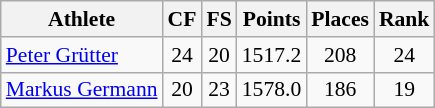<table class="wikitable" border="1" style="font-size:90%">
<tr>
<th>Athlete</th>
<th>CF</th>
<th>FS</th>
<th>Points</th>
<th>Places</th>
<th>Rank</th>
</tr>
<tr align=center>
<td align=left><a href='#'>Peter Grütter</a></td>
<td>24</td>
<td>20</td>
<td>1517.2</td>
<td>208</td>
<td>24</td>
</tr>
<tr align=center>
<td align=left><a href='#'>Markus Germann</a></td>
<td>20</td>
<td>23</td>
<td>1578.0</td>
<td>186</td>
<td>19</td>
</tr>
</table>
